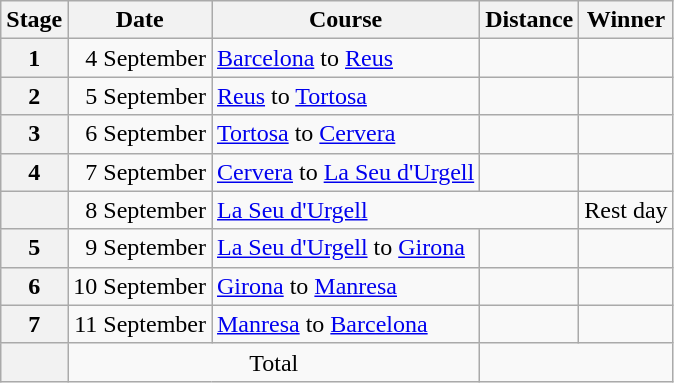<table class="wikitable">
<tr>
<th scope="col">Stage</th>
<th scope="col">Date</th>
<th scope="col">Course</th>
<th scope="col">Distance</th>
<th scope="col">Winner</th>
</tr>
<tr>
<th scope="row">1</th>
<td style="text-align:right">4 September</td>
<td><a href='#'>Barcelona</a> to <a href='#'>Reus</a></td>
<td style="text-align:center;"></td>
<td></td>
</tr>
<tr>
<th scope="row">2</th>
<td style="text-align:right">5 September</td>
<td><a href='#'>Reus</a> to <a href='#'>Tortosa</a></td>
<td style="text-align:center;"></td>
<td></td>
</tr>
<tr>
<th scope="row">3</th>
<td style="text-align:right">6 September</td>
<td><a href='#'>Tortosa</a> to <a href='#'>Cervera</a></td>
<td style="text-align:center;"></td>
<td></td>
</tr>
<tr>
<th scope="row">4</th>
<td style="text-align:right">7 September</td>
<td><a href='#'>Cervera</a> to <a href='#'>La Seu d'Urgell</a></td>
<td style="text-align:center;"></td>
<td></td>
</tr>
<tr>
<th scope="row" style="text-align:center"></th>
<td style="text-align:right">8 September</td>
<td colspan="2"><a href='#'>La Seu d'Urgell</a></td>
<td colspan="2">Rest day</td>
</tr>
<tr>
<th scope="row">5</th>
<td style="text-align:right">9 September</td>
<td><a href='#'>La Seu d'Urgell</a> to <a href='#'>Girona</a></td>
<td style="text-align:center;"></td>
<td></td>
</tr>
<tr>
<th scope="row">6</th>
<td style="text-align:right">10 September</td>
<td><a href='#'>Girona</a> to <a href='#'>Manresa</a></td>
<td style="text-align:center;"></td>
<td></td>
</tr>
<tr>
<th scope="row">7</th>
<td style="text-align:right">11 September</td>
<td><a href='#'>Manresa</a> to <a href='#'>Barcelona</a></td>
<td style="text-align:center;"></td>
<td></td>
</tr>
<tr>
<th scope="row"></th>
<td colspan="2" style="text-align:center">Total</td>
<td colspan="5" style="text-align:center"></td>
</tr>
</table>
